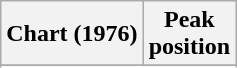<table class="wikitable sortable plainrowheaders">
<tr>
<th>Chart (1976)</th>
<th>Peak<br>position</th>
</tr>
<tr>
</tr>
<tr>
</tr>
</table>
